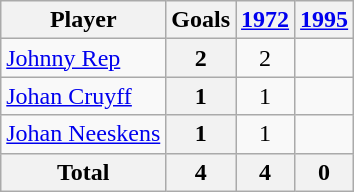<table class="wikitable sortable" style="text-align:center;">
<tr>
<th>Player</th>
<th>Goals</th>
<th><a href='#'>1972</a></th>
<th><a href='#'>1995</a></th>
</tr>
<tr>
<td align="left"> <a href='#'>Johnny Rep</a></td>
<th>2</th>
<td>2</td>
<td></td>
</tr>
<tr>
<td align="left"> <a href='#'>Johan Cruyff</a></td>
<th>1</th>
<td>1</td>
<td></td>
</tr>
<tr>
<td align="left"> <a href='#'>Johan Neeskens</a></td>
<th>1</th>
<td>1</td>
<td></td>
</tr>
<tr class="sortbottom">
<th>Total</th>
<th>4</th>
<th>4</th>
<th>0</th>
</tr>
</table>
